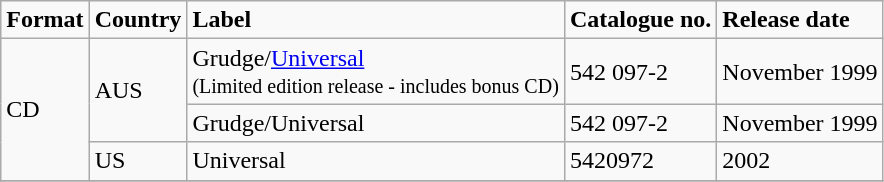<table class="wikitable">
<tr>
<td colspan="1"><strong>Format</strong></td>
<td colspan="1"><strong>Country</strong></td>
<td colspan="1"><strong>Label</strong></td>
<td colspan="1"><strong>Catalogue no.</strong></td>
<td colspan="1"><strong>Release date</strong></td>
</tr>
<tr>
<td rowspan="3">CD</td>
<td rowspan="2">AUS</td>
<td>Grudge/<a href='#'>Universal</a><br><small>(Limited edition release - includes bonus CD)</small></td>
<td>542 097-2</td>
<td>November 1999</td>
</tr>
<tr>
<td>Grudge/Universal</td>
<td>542 097-2</td>
<td>November 1999</td>
</tr>
<tr>
<td>US</td>
<td>Universal</td>
<td>5420972</td>
<td>2002</td>
</tr>
<tr>
</tr>
</table>
